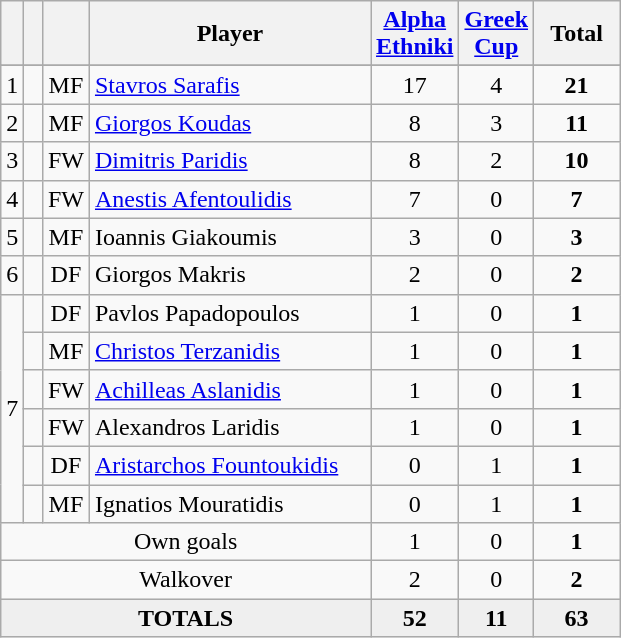<table class="wikitable sortable" style="text-align:center">
<tr>
<th width=5></th>
<th width=5></th>
<th width=5></th>
<th width=180>Player</th>
<th width=30><a href='#'>Alpha Ethniki</a></th>
<th width=30><a href='#'>Greek Cup</a></th>
<th width=50>Total</th>
</tr>
<tr>
</tr>
<tr>
<td>1</td>
<td></td>
<td>MF</td>
<td align=left> <a href='#'>Stavros Sarafis</a></td>
<td>17</td>
<td>4</td>
<td><strong>21</strong></td>
</tr>
<tr>
<td>2</td>
<td></td>
<td>MF</td>
<td align=left> <a href='#'>Giorgos Koudas</a></td>
<td>8</td>
<td>3</td>
<td><strong>11</strong></td>
</tr>
<tr>
<td>3</td>
<td></td>
<td>FW</td>
<td align=left> <a href='#'>Dimitris Paridis</a></td>
<td>8</td>
<td>2</td>
<td><strong>10</strong></td>
</tr>
<tr>
<td>4</td>
<td></td>
<td>FW</td>
<td align=left> <a href='#'>Anestis Afentoulidis</a></td>
<td>7</td>
<td>0</td>
<td><strong>7</strong></td>
</tr>
<tr>
<td>5</td>
<td></td>
<td>MF</td>
<td align=left> Ioannis Giakoumis</td>
<td>3</td>
<td>0</td>
<td><strong>3</strong></td>
</tr>
<tr>
<td>6</td>
<td></td>
<td>DF</td>
<td align=left> Giorgos Makris</td>
<td>2</td>
<td>0</td>
<td><strong>2</strong></td>
</tr>
<tr>
<td rowspan=6>7</td>
<td></td>
<td>DF</td>
<td align=left> Pavlos Papadopoulos</td>
<td>1</td>
<td>0</td>
<td><strong>1</strong></td>
</tr>
<tr>
<td></td>
<td>MF</td>
<td align=left> <a href='#'>Christos Terzanidis</a></td>
<td>1</td>
<td>0</td>
<td><strong>1</strong></td>
</tr>
<tr>
<td></td>
<td>FW</td>
<td align=left> <a href='#'>Achilleas Aslanidis</a></td>
<td>1</td>
<td>0</td>
<td><strong>1</strong></td>
</tr>
<tr>
<td></td>
<td>FW</td>
<td align=left> Alexandros Laridis</td>
<td>1</td>
<td>0</td>
<td><strong>1</strong></td>
</tr>
<tr>
<td></td>
<td>DF</td>
<td align=left> <a href='#'>Aristarchos Fountoukidis</a></td>
<td>0</td>
<td>1</td>
<td><strong>1</strong></td>
</tr>
<tr>
<td></td>
<td>MF</td>
<td align=left> Ignatios Mouratidis</td>
<td>0</td>
<td>1</td>
<td><strong>1</strong></td>
</tr>
<tr>
<td colspan="4">Own goals</td>
<td>1</td>
<td>0</td>
<td><strong>1</strong></td>
</tr>
<tr>
<td colspan="4">Walkover</td>
<td>2</td>
<td>0</td>
<td><strong>2</strong></td>
</tr>
<tr bgcolor="#EFEFEF">
<td colspan=4><strong>TOTALS</strong></td>
<td><strong>52</strong></td>
<td><strong>11</strong></td>
<td><strong>63</strong></td>
</tr>
</table>
